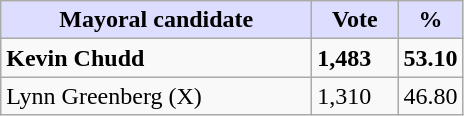<table class="wikitable">
<tr>
<th style="background:#ddf;" width="200px">Mayoral candidate</th>
<th style="background:#ddf;" width="50px">Vote</th>
<th style="background:#ddf;" width="30px">%</th>
</tr>
<tr>
<td><strong>Kevin Chudd</strong></td>
<td><strong>1,483</strong></td>
<td><strong>53.10</strong></td>
</tr>
<tr>
<td>Lynn Greenberg (X)</td>
<td>1,310</td>
<td>46.80</td>
</tr>
</table>
